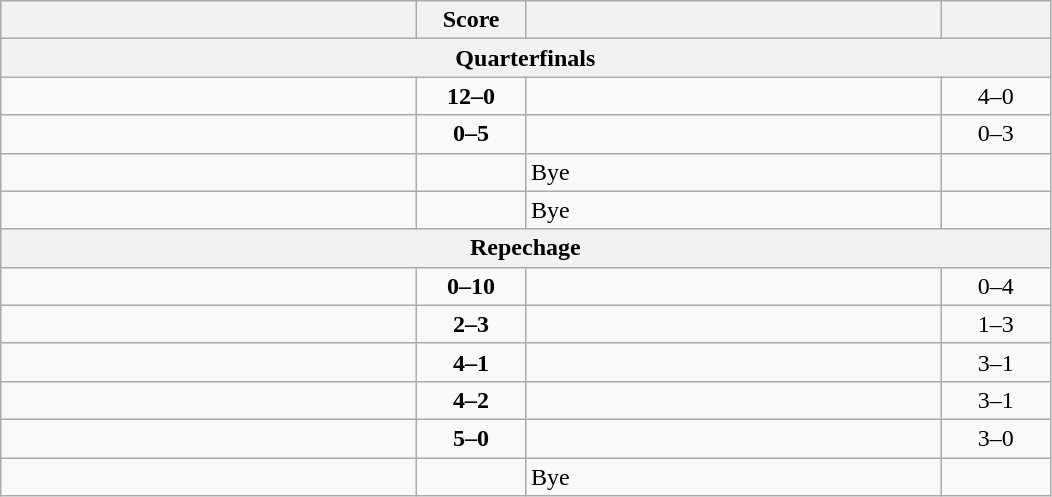<table class="wikitable" style="text-align: left; ">
<tr>
<th align="right" width="270"></th>
<th width="65">Score</th>
<th align="left" width="270"></th>
<th width="65"></th>
</tr>
<tr>
<th colspan=4>Quarterfinals</th>
</tr>
<tr>
<td><strong></strong></td>
<td align="center"><strong>12–0</strong></td>
<td></td>
<td align=center>4–0 <strong></strong></td>
</tr>
<tr>
<td></td>
<td align="center"><strong>0–5</strong></td>
<td><strong></strong></td>
<td align=center>0–3 <strong></strong></td>
</tr>
<tr>
<td><strong></strong></td>
<td></td>
<td>Bye</td>
<td></td>
</tr>
<tr>
<td><strong></strong></td>
<td></td>
<td>Bye</td>
<td></td>
</tr>
<tr>
<th colspan=4>Repechage</th>
</tr>
<tr>
<td></td>
<td align="center"><strong>0–10</strong></td>
<td><strong></strong></td>
<td align=center>0–4 <strong></strong></td>
</tr>
<tr>
<td></td>
<td align="center"><strong>2–3</strong></td>
<td><strong></strong></td>
<td align=center>1–3 <strong></strong></td>
</tr>
<tr>
<td><strong></strong></td>
<td align="center"><strong>4–1</strong></td>
<td></td>
<td align=center>3–1 <strong></strong></td>
</tr>
<tr>
<td><strong></strong></td>
<td align="center"><strong>4–2</strong></td>
<td></td>
<td align=center>3–1 <strong></strong></td>
</tr>
<tr>
<td><strong></strong></td>
<td align="center"><strong>5–0</strong></td>
<td></td>
<td align=center>3–0 <strong></strong></td>
</tr>
<tr>
<td><strong></strong></td>
<td></td>
<td>Bye</td>
<td></td>
</tr>
</table>
